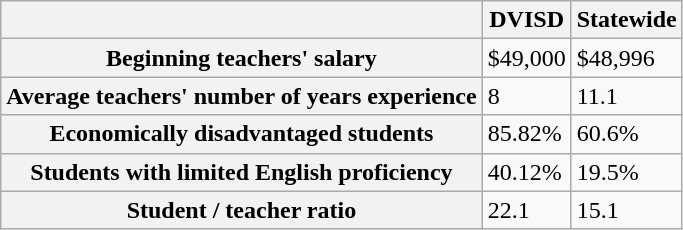<table class="wikitable">
<tr>
<th></th>
<th>DVISD</th>
<th>Statewide</th>
</tr>
<tr>
<th>Beginning teachers' salary</th>
<td>$49,000</td>
<td>$48,996</td>
</tr>
<tr>
<th>Average teachers' number of years experience</th>
<td>8</td>
<td>11.1</td>
</tr>
<tr>
<th>Economically disadvantaged students</th>
<td>85.82%</td>
<td>60.6%</td>
</tr>
<tr>
<th>Students with limited English proficiency</th>
<td>40.12%</td>
<td>19.5%</td>
</tr>
<tr>
<th>Student / teacher ratio</th>
<td>22.1</td>
<td>15.1</td>
</tr>
</table>
